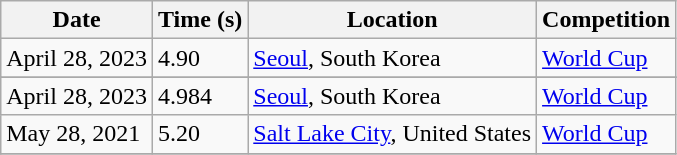<table class="wikitable">
<tr>
<th>Date</th>
<th>Time (s)</th>
<th>Location</th>
<th>Competition</th>
</tr>
<tr>
<td>April 28, 2023</td>
<td>4.90 </td>
<td><a href='#'>Seoul</a>, South Korea</td>
<td><a href='#'>World Cup</a></td>
</tr>
<tr>
</tr>
<tr>
<td>April 28, 2023</td>
<td>4.984 </td>
<td><a href='#'>Seoul</a>, South Korea</td>
<td><a href='#'>World Cup</a></td>
</tr>
<tr>
<td>May 28, 2021</td>
<td>5.20</td>
<td><a href='#'>Salt Lake City</a>, United States</td>
<td><a href='#'>World Cup</a></td>
</tr>
<tr>
</tr>
</table>
